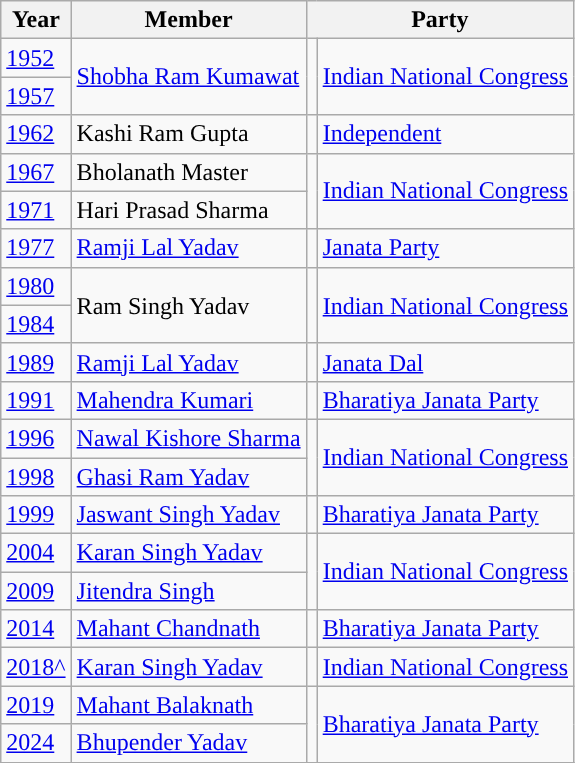<table class="wikitable">
<tr>
<th>Year</th>
<th>Member</th>
<th colspan="2">Party</th>
</tr>
<tr>
<td><a href='#'>1952</a></td>
<td rowspan="2"><a href='#'>Shobha Ram Kumawat</a></td>
<td rowspan="2" style="background-color: "></td>
<td rowspan="2"><a href='#'>Indian National Congress</a></td>
</tr>
<tr>
<td><a href='#'>1957</a></td>
</tr>
<tr>
<td><a href='#'>1962</a></td>
<td>Kashi Ram Gupta</td>
<td style="background-color: "></td>
<td><a href='#'>Independent</a></td>
</tr>
<tr>
<td><a href='#'>1967</a></td>
<td>Bholanath Master</td>
<td rowspan="2" style="background-color: "></td>
<td rowspan="2"><a href='#'>Indian National Congress</a></td>
</tr>
<tr>
<td><a href='#'>1971</a></td>
<td>Hari Prasad Sharma</td>
</tr>
<tr>
<td><a href='#'>1977</a></td>
<td><a href='#'>Ramji Lal Yadav</a></td>
<td style="background-color: "></td>
<td><a href='#'>Janata Party</a></td>
</tr>
<tr>
<td><a href='#'>1980</a></td>
<td rowspan="2">Ram Singh Yadav</td>
<td rowspan="2" style="background-color: "></td>
<td rowspan="2"><a href='#'>Indian National Congress</a></td>
</tr>
<tr>
<td><a href='#'>1984</a></td>
</tr>
<tr>
<td><a href='#'>1989</a></td>
<td><a href='#'>Ramji Lal Yadav</a></td>
<td style="background-color: "></td>
<td><a href='#'>Janata Dal</a></td>
</tr>
<tr>
<td><a href='#'>1991</a></td>
<td><a href='#'>Mahendra Kumari</a></td>
<td style="background-color: "></td>
<td><a href='#'>Bharatiya Janata Party</a></td>
</tr>
<tr>
<td><a href='#'>1996</a></td>
<td><a href='#'>Nawal Kishore Sharma</a></td>
<td rowspan="2" style="background-color: "></td>
<td rowspan="2"><a href='#'>Indian National Congress</a></td>
</tr>
<tr>
<td><a href='#'>1998</a></td>
<td><a href='#'>Ghasi Ram Yadav</a></td>
</tr>
<tr>
<td><a href='#'>1999</a></td>
<td><a href='#'>Jaswant Singh Yadav</a></td>
<td style="background-color: "></td>
<td><a href='#'>Bharatiya Janata Party</a></td>
</tr>
<tr>
<td><a href='#'>2004</a></td>
<td><a href='#'>Karan Singh Yadav</a></td>
<td rowspan="2" style="background-color: "></td>
<td rowspan="2"><a href='#'>Indian National Congress</a></td>
</tr>
<tr>
<td><a href='#'>2009</a></td>
<td><a href='#'>Jitendra Singh</a></td>
</tr>
<tr>
<td><a href='#'>2014</a></td>
<td><a href='#'>Mahant Chandnath</a></td>
<td style="background-color: "></td>
<td><a href='#'>Bharatiya Janata Party</a></td>
</tr>
<tr>
<td><a href='#'>2018^</a></td>
<td><a href='#'>Karan Singh Yadav</a></td>
<td style="background-color: "></td>
<td><a href='#'>Indian National Congress</a></td>
</tr>
<tr>
<td><a href='#'>2019</a></td>
<td><a href='#'>Mahant Balaknath</a></td>
<td rowspan="2" style="background-color: "></td>
<td rowspan="2"><a href='#'>Bharatiya Janata Party</a></td>
</tr>
<tr>
<td><a href='#'>2024</a></td>
<td><a href='#'>Bhupender Yadav</a></td>
</tr>
<tr>
</tr>
</table>
